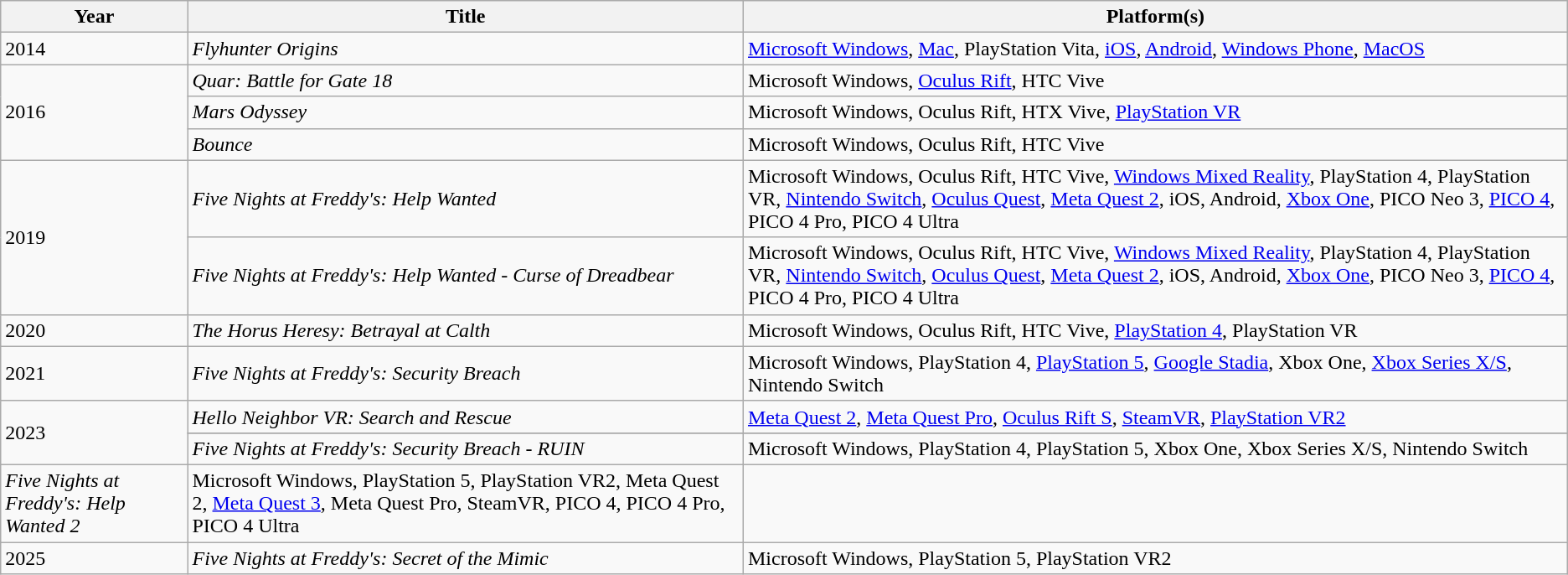<table class="wikitable sortable">
<tr>
<th>Year</th>
<th>Title</th>
<th>Platform(s)</th>
</tr>
<tr>
<td rowspan="1">2014</td>
<td><em>Flyhunter Origins</em></td>
<td><a href='#'>Microsoft Windows</a>, <a href='#'>Mac</a>, PlayStation Vita, <a href='#'>iOS</a>, <a href='#'>Android</a>, <a href='#'>Windows Phone</a>, <a href='#'>MacOS</a></td>
</tr>
<tr>
<td rowspan="3">2016</td>
<td><em>Quar: Battle for Gate 18</em></td>
<td>Microsoft Windows, <a href='#'>Oculus Rift</a>, HTC Vive</td>
</tr>
<tr>
<td><em>Mars Odyssey</em></td>
<td>Microsoft Windows, Oculus Rift, HTX Vive, <a href='#'>PlayStation VR</a></td>
</tr>
<tr>
<td><em>Bounce</em></td>
<td>Microsoft Windows, Oculus Rift, HTC Vive</td>
</tr>
<tr>
<td rowspan="2">2019</td>
<td><em>Five Nights at Freddy's: Help Wanted</em></td>
<td>Microsoft Windows, Oculus Rift, HTC Vive, <a href='#'>Windows Mixed Reality</a>, PlayStation 4, PlayStation VR, <a href='#'>Nintendo Switch</a>, <a href='#'>Oculus Quest</a>, <a href='#'>Meta Quest 2</a>, iOS, Android, <a href='#'>Xbox One</a>, PICO Neo 3, <a href='#'>PICO 4</a>, PICO 4 Pro, PICO 4 Ultra</td>
</tr>
<tr>
<td><em>Five Nights at Freddy's: Help Wanted - Curse of Dreadbear</em></td>
<td>Microsoft Windows, Oculus Rift, HTC Vive, <a href='#'>Windows Mixed Reality</a>, PlayStation 4, PlayStation VR, <a href='#'>Nintendo Switch</a>, <a href='#'>Oculus Quest</a>, <a href='#'>Meta Quest 2</a>, iOS, Android, <a href='#'>Xbox One</a>, PICO Neo 3, <a href='#'>PICO 4</a>, PICO 4 Pro, PICO 4 Ultra</td>
</tr>
<tr>
<td rowspan="1">2020</td>
<td><em>The Horus Heresy: Betrayal at Calth</em></td>
<td>Microsoft Windows, Oculus Rift, HTC Vive, <a href='#'>PlayStation 4</a>, PlayStation VR</td>
</tr>
<tr>
<td rowspan="1">2021</td>
<td><em>Five Nights at Freddy's: Security Breach</em></td>
<td>Microsoft Windows, PlayStation 4, <a href='#'>PlayStation 5</a>, <a href='#'>Google Stadia</a>, Xbox One, <a href='#'>Xbox Series X/S</a>, Nintendo Switch</td>
</tr>
<tr>
<td rowspan="3">2023</td>
<td><em>Hello Neighbor VR: Search and Rescue</em></td>
<td><a href='#'>Meta Quest 2</a>, <a href='#'>Meta Quest Pro</a>, <a href='#'>Oculus Rift S</a>, <a href='#'>SteamVR</a>, <a href='#'>PlayStation VR2</a></td>
</tr>
<tr>
</tr>
<tr>
<td><em>Five Nights at Freddy's: Security Breach - RUIN</em></td>
<td>Microsoft Windows, PlayStation 4, PlayStation 5, Xbox One, Xbox Series X/S, Nintendo Switch</td>
</tr>
<tr>
<td><em>Five Nights at Freddy's: Help Wanted 2</em></td>
<td>Microsoft Windows, PlayStation 5, PlayStation VR2, Meta Quest 2, <a href='#'>Meta Quest 3</a>, Meta Quest Pro, SteamVR, PICO 4, PICO 4 Pro, PICO 4 Ultra</td>
</tr>
<tr>
<td rowspan="1">2025</td>
<td><em>Five Nights at Freddy's: Secret of the Mimic</em></td>
<td>Microsoft Windows, PlayStation 5, PlayStation VR2</td>
</tr>
</table>
